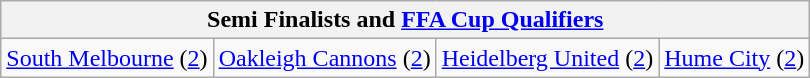<table class="wikitable" style="text-align:center">
<tr>
<th colspan=4>Semi Finalists and <a href='#'>FFA Cup Qualifiers</a></th>
</tr>
<tr>
<td><a href='#'>South Melbourne</a> (<a href='#'>2</a>)</td>
<td><a href='#'>Oakleigh Cannons</a> (<a href='#'>2</a>)</td>
<td><a href='#'>Heidelberg United</a> (<a href='#'>2</a>)</td>
<td><a href='#'>Hume City</a> (<a href='#'>2</a>)</td>
</tr>
</table>
